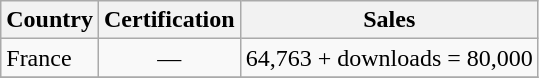<table class="wikitable">
<tr>
<th>Country</th>
<th>Certification</th>
<th>Sales</th>
</tr>
<tr>
<td>France</td>
<td align="center">—</td>
<td align="center">64,763 + downloads = 80,000</td>
</tr>
<tr>
</tr>
</table>
